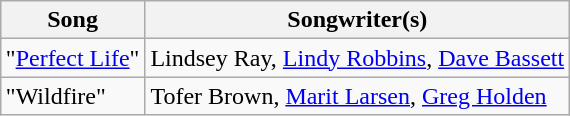<table class="wikitable" style="margin: 1em auto 1em auto">
<tr>
<th>Song</th>
<th>Songwriter(s)</th>
</tr>
<tr>
<td>"<a href='#'>Perfect Life</a>"</td>
<td>Lindsey Ray, <a href='#'>Lindy Robbins</a>, <a href='#'>Dave Bassett</a></td>
</tr>
<tr>
<td>"Wildfire"</td>
<td>Tofer Brown, <a href='#'>Marit Larsen</a>, <a href='#'>Greg Holden</a></td>
</tr>
</table>
